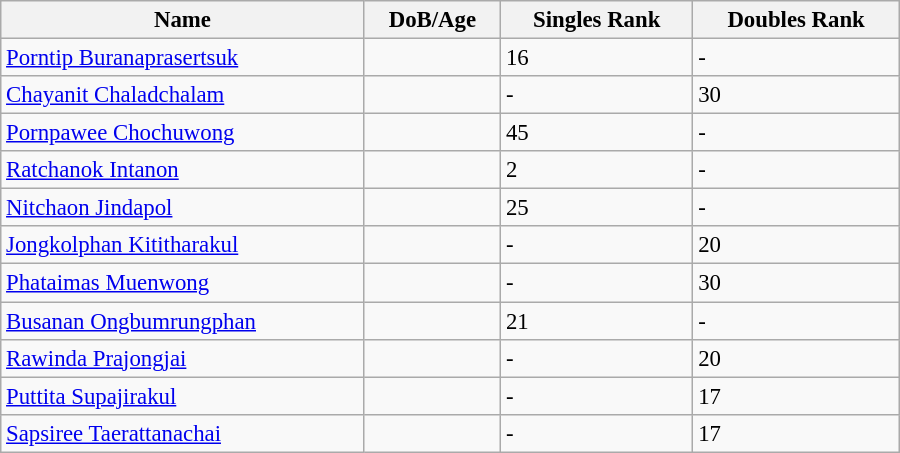<table class="wikitable"  style="width:600px; font-size:95%;">
<tr>
<th align="left">Name</th>
<th align="left">DoB/Age</th>
<th align="left">Singles Rank</th>
<th align="left">Doubles Rank</th>
</tr>
<tr>
<td><a href='#'>Porntip Buranaprasertsuk</a></td>
<td></td>
<td>16</td>
<td>-</td>
</tr>
<tr>
<td><a href='#'>Chayanit Chaladchalam</a></td>
<td></td>
<td>-</td>
<td>30</td>
</tr>
<tr>
<td><a href='#'>Pornpawee Chochuwong</a></td>
<td></td>
<td>45</td>
<td>-</td>
</tr>
<tr>
<td><a href='#'>Ratchanok Intanon</a></td>
<td></td>
<td>2</td>
<td>-</td>
</tr>
<tr>
<td><a href='#'>Nitchaon Jindapol</a></td>
<td></td>
<td>25</td>
<td>-</td>
</tr>
<tr>
<td><a href='#'>Jongkolphan Kititharakul</a></td>
<td></td>
<td>-</td>
<td>20</td>
</tr>
<tr>
<td><a href='#'>Phataimas Muenwong</a></td>
<td></td>
<td>-</td>
<td>30</td>
</tr>
<tr>
<td><a href='#'>Busanan Ongbumrungphan</a></td>
<td></td>
<td>21</td>
<td>-</td>
</tr>
<tr>
<td><a href='#'>Rawinda Prajongjai</a></td>
<td></td>
<td>-</td>
<td>20</td>
</tr>
<tr>
<td><a href='#'>Puttita Supajirakul</a></td>
<td></td>
<td>-</td>
<td>17</td>
</tr>
<tr>
<td><a href='#'>Sapsiree Taerattanachai</a></td>
<td></td>
<td>-</td>
<td>17</td>
</tr>
</table>
